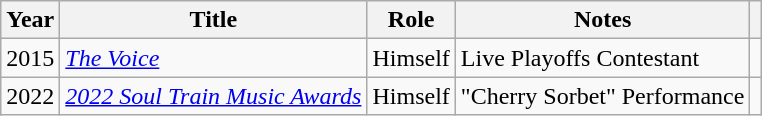<table class="wikitable">
<tr>
<th scope="col">Year</th>
<th scope="col">Title</th>
<th scope="col">Role</th>
<th scope="col">Notes</th>
<th scope="col"></th>
</tr>
<tr>
<td>2015</td>
<td><em><a href='#'>The Voice</a></em></td>
<td>Himself</td>
<td>Live Playoffs Contestant</td>
<td style="text-align: center;"></td>
</tr>
<tr>
<td>2022</td>
<td><em><a href='#'>2022 Soul Train Music Awards</a></em></td>
<td>Himself</td>
<td>"Cherry Sorbet" Performance</td>
<td style="text-align: center;"></td>
</tr>
</table>
